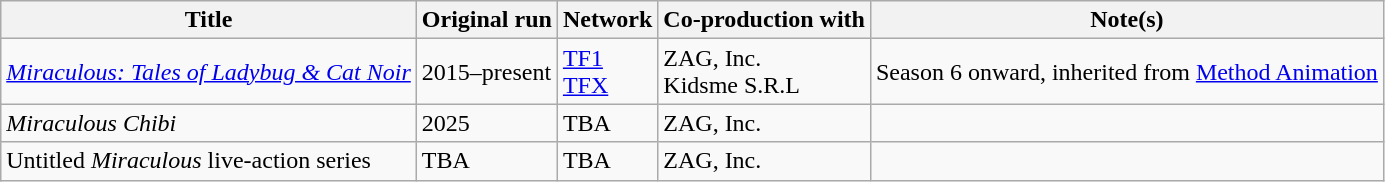<table class="wikitable">
<tr>
<th>Title</th>
<th>Original run</th>
<th>Network</th>
<th>Co-production with</th>
<th>Note(s)</th>
</tr>
<tr>
<td><em><a href='#'>Miraculous: Tales of Ladybug & Cat Noir</a></em></td>
<td>2015–present</td>
<td><a href='#'>TF1</a><br><a href='#'>TFX</a></td>
<td>ZAG, Inc.<br>Kidsme S.R.L</td>
<td>Season 6 onward, inherited from <a href='#'>Method Animation</a></td>
</tr>
<tr>
<td><em>Miraculous Chibi</em></td>
<td>2025</td>
<td>TBA</td>
<td>ZAG, Inc.</td>
<td></td>
</tr>
<tr>
<td>Untitled <em>Miraculous</em> live-action series</td>
<td>TBA</td>
<td>TBA</td>
<td>ZAG, Inc.</td>
<td></td>
</tr>
</table>
